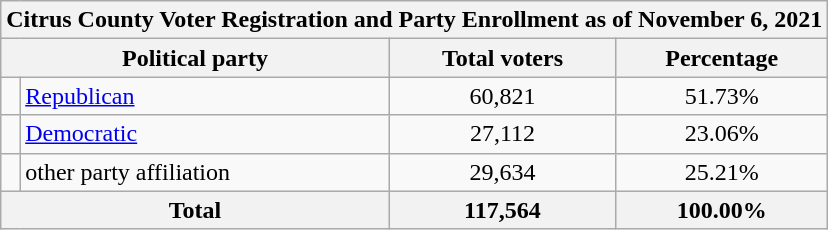<table class=wikitable>
<tr>
<th colspan = 6>Citrus County Voter Registration and Party Enrollment as of November 6, 2021</th>
</tr>
<tr>
<th colspan = 2>Political party</th>
<th>Total voters</th>
<th>Percentage</th>
</tr>
<tr>
<td></td>
<td><a href='#'>Republican</a></td>
<td align = center>60,821</td>
<td align = center>51.73%</td>
</tr>
<tr>
<td></td>
<td><a href='#'>Democratic</a></td>
<td align = center>27,112</td>
<td align = center>23.06%</td>
</tr>
<tr>
<td></td>
<td>other party affiliation</td>
<td align = center>29,634</td>
<td align = center>25.21%</td>
</tr>
<tr>
<th colspan = 2>Total</th>
<th align = center>117,564</th>
<th align = center>100.00%</th>
</tr>
</table>
